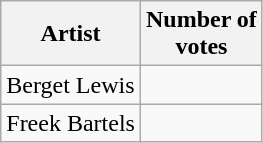<table class="wikitable">
<tr>
<th>Artist</th>
<th>Number of <br>votes</th>
</tr>
<tr>
<td>Berget Lewis</td>
<td></td>
</tr>
<tr>
<td>Freek Bartels</td>
<td></td>
</tr>
</table>
